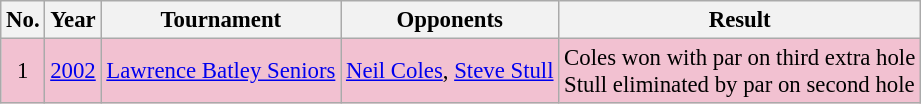<table class="wikitable" style="font-size:95%;">
<tr>
<th>No.</th>
<th>Year</th>
<th>Tournament</th>
<th>Opponents</th>
<th>Result</th>
</tr>
<tr style="background:#F2C1D1;">
<td align=center>1</td>
<td><a href='#'>2002</a></td>
<td><a href='#'>Lawrence Batley Seniors</a></td>
<td> <a href='#'>Neil Coles</a>,  <a href='#'>Steve Stull</a></td>
<td>Coles won with par on third extra hole<br>Stull eliminated by par on second hole</td>
</tr>
</table>
